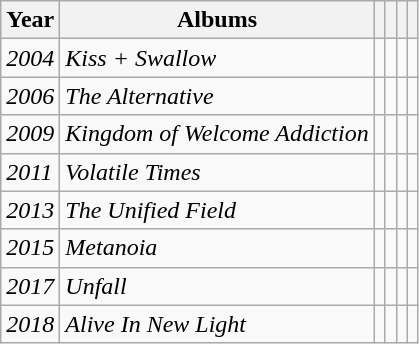<table class="wikitable">
<tr>
<th>Year</th>
<th>Albums</th>
<th></th>
<th></th>
<th></th>
<th></th>
</tr>
<tr>
<td><em>2004</em></td>
<td><em>Kiss + Swallow</em> </td>
<td></td>
<td></td>
<td></td>
<td></td>
</tr>
<tr>
<td><em>2006</em></td>
<td><em>The Alternative</em> </td>
<td></td>
<td></td>
<td></td>
<td></td>
</tr>
<tr>
<td><em>2009</em></td>
<td><em>Kingdom of Welcome Addiction</em> </td>
<td></td>
<td></td>
<td></td>
<td></td>
</tr>
<tr>
<td><em>2011</em></td>
<td><em>Volatile Times</em> </td>
<td></td>
<td></td>
<td></td>
<td></td>
</tr>
<tr>
<td><em>2013</em></td>
<td><em>The Unified Field</em> </td>
<td></td>
<td></td>
<td></td>
<td></td>
</tr>
<tr>
<td><em>2015</em></td>
<td><em>Metanoia</em> </td>
<td></td>
<td></td>
<td></td>
<td></td>
</tr>
<tr>
<td><em>2017</em></td>
<td><em>Unfall</em></td>
<td></td>
<td></td>
<td></td>
<td></td>
</tr>
<tr>
<td><em>2018</em></td>
<td><em>Alive In New Light</em> </td>
<td></td>
<td></td>
<td></td>
<td></td>
</tr>
</table>
